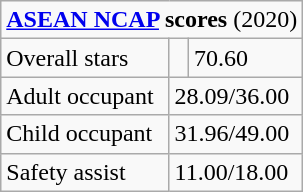<table class="wikitable">
<tr>
<td colspan="3"><strong><a href='#'>ASEAN NCAP</a> scores</strong> (2020)</td>
</tr>
<tr>
<td>Overall stars</td>
<td></td>
<td>70.60</td>
</tr>
<tr>
<td>Adult occupant</td>
<td colspan="2">28.09/36.00</td>
</tr>
<tr>
<td>Child occupant</td>
<td colspan="2">31.96/49.00</td>
</tr>
<tr>
<td>Safety assist</td>
<td colspan="2">11.00/18.00</td>
</tr>
</table>
